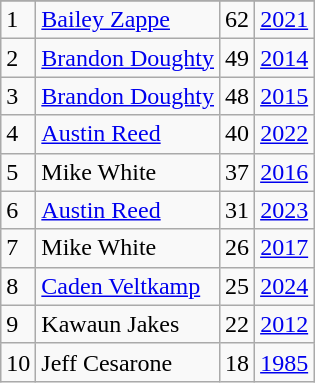<table class="wikitable">
<tr>
</tr>
<tr>
<td>1</td>
<td><a href='#'>Bailey Zappe</a></td>
<td>62</td>
<td><a href='#'>2021</a></td>
</tr>
<tr>
<td>2</td>
<td><a href='#'>Brandon Doughty</a></td>
<td>49</td>
<td><a href='#'>2014</a></td>
</tr>
<tr>
<td>3</td>
<td><a href='#'>Brandon Doughty</a></td>
<td>48</td>
<td><a href='#'>2015</a></td>
</tr>
<tr>
<td>4</td>
<td><a href='#'>Austin Reed</a></td>
<td>40</td>
<td><a href='#'>2022</a></td>
</tr>
<tr>
<td>5</td>
<td>Mike White</td>
<td>37</td>
<td><a href='#'>2016</a></td>
</tr>
<tr>
<td>6</td>
<td><a href='#'>Austin Reed</a></td>
<td>31</td>
<td><a href='#'>2023</a></td>
</tr>
<tr>
<td>7</td>
<td>Mike White</td>
<td>26</td>
<td><a href='#'>2017</a></td>
</tr>
<tr>
<td>8</td>
<td><a href='#'>Caden Veltkamp</a></td>
<td>25</td>
<td><a href='#'>2024</a></td>
</tr>
<tr>
<td>9</td>
<td>Kawaun Jakes</td>
<td>22</td>
<td><a href='#'>2012</a></td>
</tr>
<tr>
<td>10</td>
<td>Jeff Cesarone</td>
<td>18</td>
<td><a href='#'>1985</a></td>
</tr>
</table>
